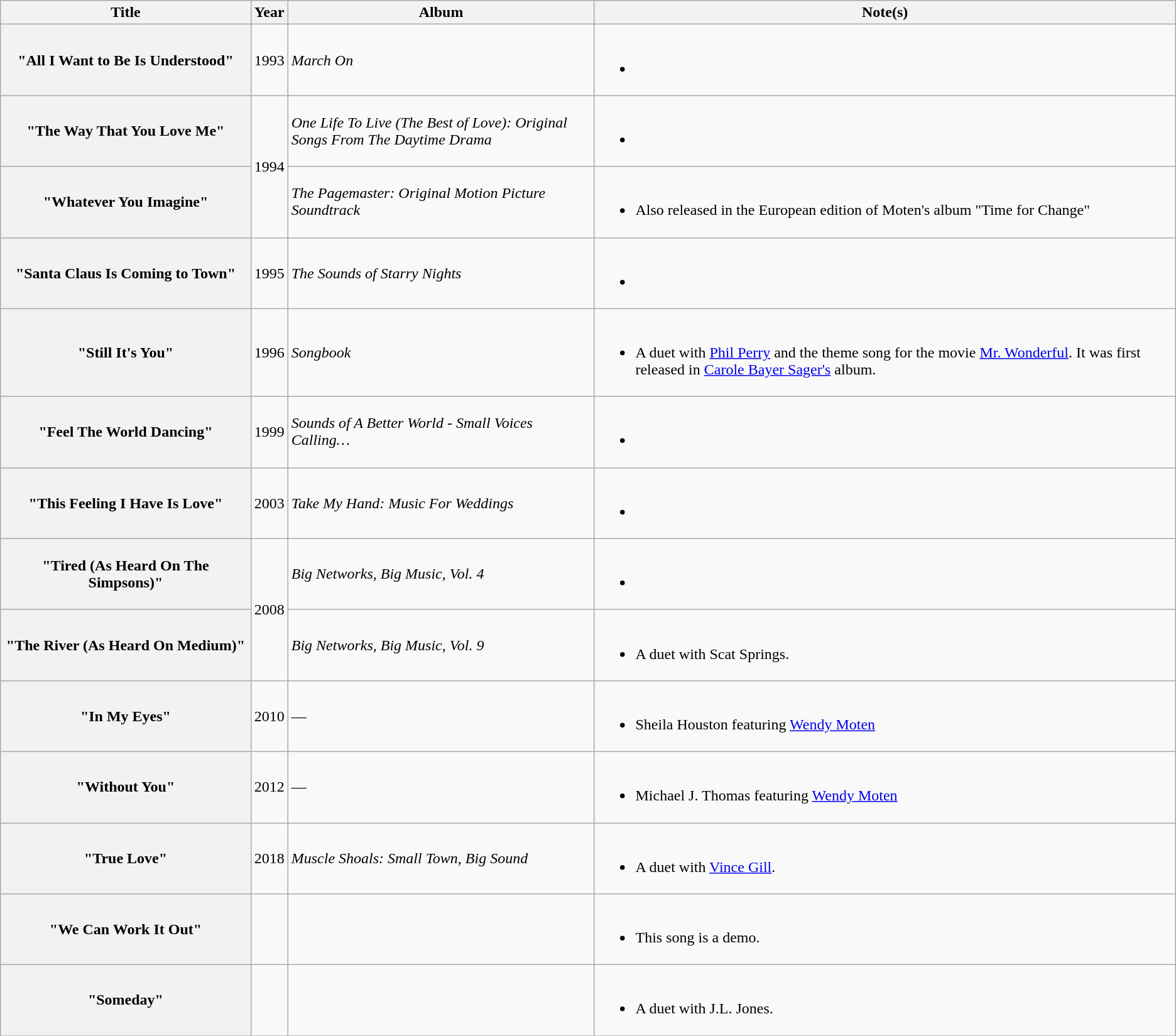<table class="wikitable plainrowheaders">
<tr>
<th scope="col" style="width:27em;">Title</th>
<th scope="col">Year</th>
<th scope="col" style="width:35em;">Album</th>
<th scope="col" style="width:70em;">Note(s)</th>
</tr>
<tr>
<th scope="row">"All I Want to Be Is Understood"</th>
<td align="center">1993</td>
<td><em>March On</em></td>
<td><br><ul><li></li></ul></td>
</tr>
<tr>
<th scope="row">"The Way That You Love Me"</th>
<td rowspan=2 align="center">1994</td>
<td><em>One Life To Live (The Best of Love): Original Songs From The Daytime Drama</em></td>
<td><br><ul><li></li></ul></td>
</tr>
<tr>
<th scope="row">"Whatever You Imagine"</th>
<td><em>The Pagemaster: Original Motion Picture Soundtrack</em></td>
<td><br><ul><li>Also released in the European edition of Moten's album "Time for Change"</li></ul></td>
</tr>
<tr>
<th scope="row">"Santa Claus Is Coming to Town"</th>
<td align="center">1995</td>
<td><em>The Sounds of Starry Nights</em></td>
<td><br><ul><li></li></ul></td>
</tr>
<tr>
<th scope="row">"Still It's You"</th>
<td align="center">1996</td>
<td><em>Songbook</em></td>
<td><br><ul><li>A duet with <a href='#'>Phil Perry</a> and the theme song for the movie <a href='#'>Mr. Wonderful</a>. It was first released in <a href='#'>Carole Bayer Sager's</a> album.</li></ul></td>
</tr>
<tr>
<th scope="row">"Feel The World Dancing"</th>
<td align="center">1999</td>
<td><em>Sounds of A Better World - Small Voices Calling…</em></td>
<td><br><ul><li></li></ul></td>
</tr>
<tr>
<th scope="row">"This Feeling I Have Is Love"</th>
<td align="center">2003</td>
<td><em>Take My Hand: Music For Weddings</em></td>
<td><br><ul><li></li></ul></td>
</tr>
<tr>
<th scope="row">"Tired (As Heard On The Simpsons)"</th>
<td rowspan=2 align="center">2008</td>
<td><em>Big Networks, Big Music, Vol. 4</em></td>
<td><br><ul><li></li></ul></td>
</tr>
<tr>
<th scope="row">"The River (As Heard On Medium)"</th>
<td><em>Big Networks, Big Music, Vol. 9</em></td>
<td><br><ul><li>A duet with Scat Springs.</li></ul></td>
</tr>
<tr>
<th scope="row">"In My Eyes"</th>
<td align="center">2010</td>
<td>—</td>
<td><br><ul><li>Sheila Houston featuring <a href='#'>Wendy Moten</a></li></ul></td>
</tr>
<tr>
<th scope="row">"Without You"</th>
<td align="center">2012</td>
<td>—</td>
<td><br><ul><li>Michael J. Thomas featuring <a href='#'>Wendy Moten</a></li></ul></td>
</tr>
<tr>
<th scope="row">"True Love"</th>
<td align="center">2018</td>
<td><em>Muscle Shoals: Small Town, Big Sound</em></td>
<td><br><ul><li>A duet with <a href='#'>Vince Gill</a>.</li></ul></td>
</tr>
<tr>
<th scope="row">"We Can Work It Out"</th>
<td align="center"></td>
<td></td>
<td><br><ul><li>This song is a demo.</li></ul></td>
</tr>
<tr>
<th scope="row">"Someday"</th>
<td align="center"></td>
<td></td>
<td><br><ul><li>A duet with J.L. Jones.</li></ul></td>
</tr>
<tr>
</tr>
</table>
